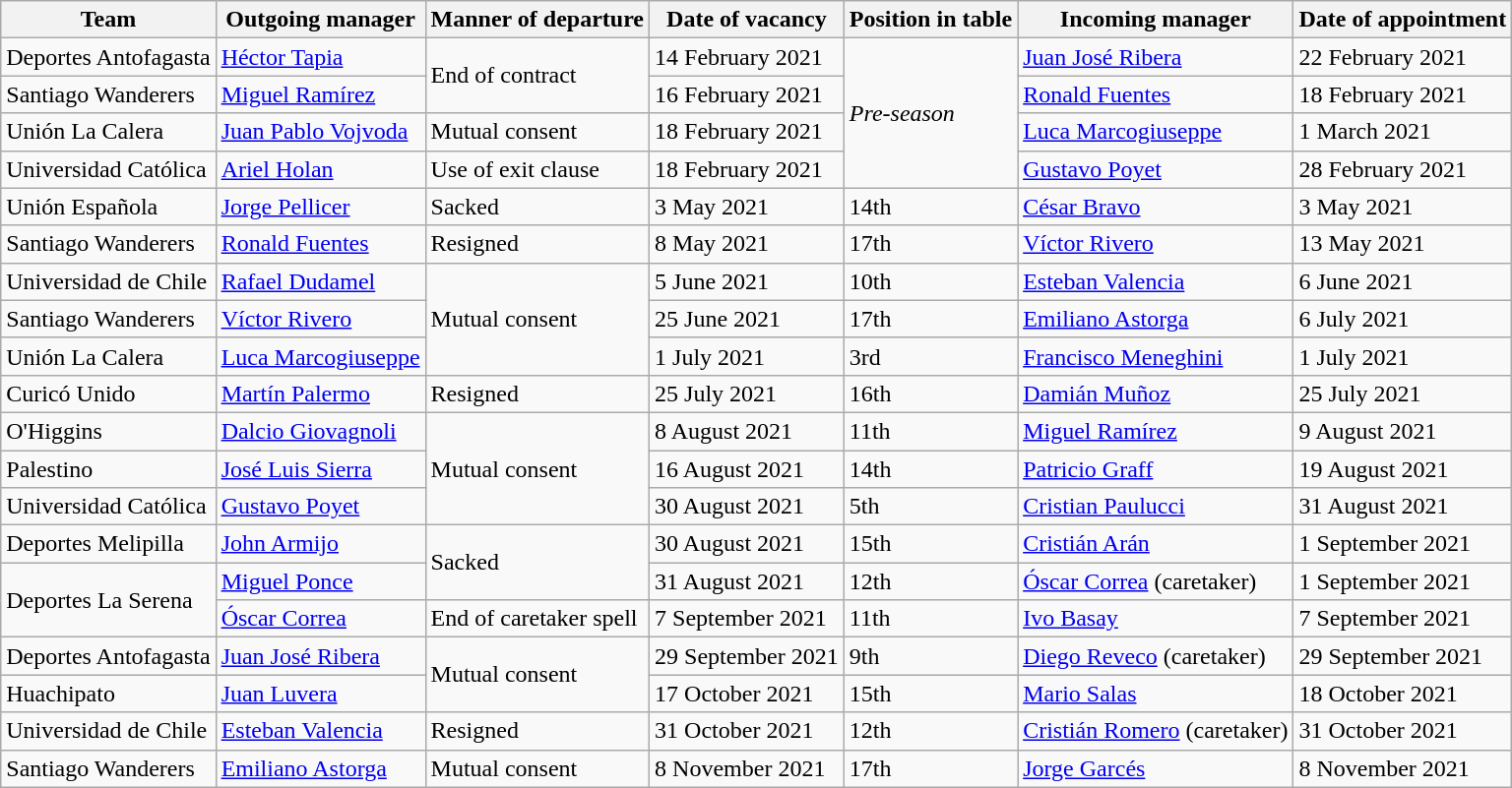<table class="wikitable sortable">
<tr>
<th>Team</th>
<th>Outgoing manager</th>
<th>Manner of departure</th>
<th>Date of vacancy</th>
<th>Position in table</th>
<th>Incoming manager</th>
<th>Date of appointment</th>
</tr>
<tr>
<td>Deportes Antofagasta</td>
<td> <a href='#'>Héctor Tapia</a></td>
<td rowspan=2>End of contract</td>
<td>14 February 2021</td>
<td rowspan=4><em>Pre-season</em></td>
<td> <a href='#'>Juan José Ribera</a></td>
<td>22 February 2021</td>
</tr>
<tr>
<td>Santiago Wanderers</td>
<td> <a href='#'>Miguel Ramírez</a></td>
<td>16 February 2021</td>
<td> <a href='#'>Ronald Fuentes</a></td>
<td>18 February 2021</td>
</tr>
<tr>
<td>Unión La Calera</td>
<td> <a href='#'>Juan Pablo Vojvoda</a></td>
<td>Mutual consent</td>
<td>18 February 2021</td>
<td> <a href='#'>Luca Marcogiuseppe</a></td>
<td>1 March 2021</td>
</tr>
<tr>
<td>Universidad Católica</td>
<td> <a href='#'>Ariel Holan</a></td>
<td>Use of exit clause</td>
<td>18 February 2021</td>
<td> <a href='#'>Gustavo Poyet</a></td>
<td>28 February 2021</td>
</tr>
<tr>
<td>Unión Española</td>
<td> <a href='#'>Jorge Pellicer</a></td>
<td>Sacked</td>
<td>3 May 2021</td>
<td>14th</td>
<td> <a href='#'>César Bravo</a></td>
<td>3 May 2021</td>
</tr>
<tr>
<td>Santiago Wanderers</td>
<td> <a href='#'>Ronald Fuentes</a></td>
<td>Resigned</td>
<td>8 May 2021</td>
<td>17th</td>
<td> <a href='#'>Víctor Rivero</a></td>
<td>13 May 2021</td>
</tr>
<tr>
<td>Universidad de Chile</td>
<td> <a href='#'>Rafael Dudamel</a></td>
<td rowspan=3>Mutual consent</td>
<td>5 June 2021</td>
<td>10th</td>
<td> <a href='#'>Esteban Valencia</a></td>
<td>6 June 2021</td>
</tr>
<tr>
<td>Santiago Wanderers</td>
<td> <a href='#'>Víctor Rivero</a></td>
<td>25 June 2021</td>
<td>17th</td>
<td> <a href='#'>Emiliano Astorga</a></td>
<td>6 July 2021</td>
</tr>
<tr>
<td>Unión La Calera</td>
<td> <a href='#'>Luca Marcogiuseppe</a></td>
<td>1 July 2021</td>
<td>3rd</td>
<td> <a href='#'>Francisco Meneghini</a></td>
<td>1 July 2021</td>
</tr>
<tr>
<td>Curicó Unido</td>
<td> <a href='#'>Martín Palermo</a></td>
<td>Resigned</td>
<td>25 July 2021</td>
<td>16th</td>
<td> <a href='#'>Damián Muñoz</a></td>
<td>25 July 2021</td>
</tr>
<tr>
<td>O'Higgins</td>
<td> <a href='#'>Dalcio Giovagnoli</a></td>
<td rowspan=3>Mutual consent</td>
<td>8 August 2021</td>
<td>11th</td>
<td> <a href='#'>Miguel Ramírez</a></td>
<td>9 August 2021</td>
</tr>
<tr>
<td>Palestino</td>
<td> <a href='#'>José Luis Sierra</a></td>
<td>16 August 2021</td>
<td>14th</td>
<td> <a href='#'>Patricio Graff</a></td>
<td>19 August 2021</td>
</tr>
<tr>
<td>Universidad Católica</td>
<td> <a href='#'>Gustavo Poyet</a></td>
<td>30 August 2021</td>
<td>5th</td>
<td> <a href='#'>Cristian Paulucci</a></td>
<td>31 August 2021</td>
</tr>
<tr>
<td>Deportes Melipilla</td>
<td> <a href='#'>John Armijo</a></td>
<td rowspan=2>Sacked</td>
<td>30 August 2021</td>
<td>15th</td>
<td> <a href='#'>Cristián Arán</a></td>
<td>1 September 2021</td>
</tr>
<tr>
<td rowspan=2>Deportes La Serena</td>
<td> <a href='#'>Miguel Ponce</a></td>
<td>31 August 2021</td>
<td>12th</td>
<td> <a href='#'>Óscar Correa</a> (caretaker)</td>
<td>1 September 2021</td>
</tr>
<tr>
<td> <a href='#'>Óscar Correa</a></td>
<td>End of caretaker spell</td>
<td>7 September 2021</td>
<td>11th</td>
<td> <a href='#'>Ivo Basay</a></td>
<td>7 September 2021</td>
</tr>
<tr>
<td>Deportes Antofagasta</td>
<td> <a href='#'>Juan José Ribera</a></td>
<td rowspan=2>Mutual consent</td>
<td>29 September 2021</td>
<td>9th</td>
<td> <a href='#'>Diego Reveco</a> (caretaker)</td>
<td>29 September 2021</td>
</tr>
<tr>
<td>Huachipato</td>
<td> <a href='#'>Juan Luvera</a></td>
<td>17 October 2021</td>
<td>15th</td>
<td> <a href='#'>Mario Salas</a></td>
<td>18 October 2021</td>
</tr>
<tr>
<td>Universidad de Chile</td>
<td> <a href='#'>Esteban Valencia</a></td>
<td>Resigned</td>
<td>31 October 2021</td>
<td>12th</td>
<td> <a href='#'>Cristián Romero</a> (caretaker)</td>
<td>31 October 2021</td>
</tr>
<tr>
<td>Santiago Wanderers</td>
<td> <a href='#'>Emiliano Astorga</a></td>
<td>Mutual consent</td>
<td>8 November 2021</td>
<td>17th</td>
<td> <a href='#'>Jorge Garcés</a></td>
<td>8 November 2021</td>
</tr>
</table>
